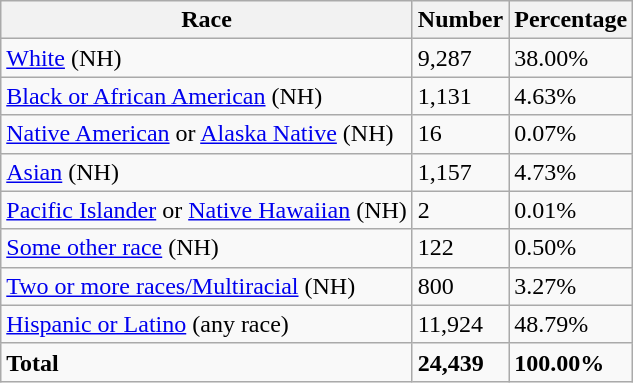<table class="wikitable">
<tr>
<th>Race</th>
<th>Number</th>
<th>Percentage</th>
</tr>
<tr>
<td><a href='#'>White</a> (NH)</td>
<td>9,287</td>
<td>38.00%</td>
</tr>
<tr>
<td><a href='#'>Black or African American</a> (NH)</td>
<td>1,131</td>
<td>4.63%</td>
</tr>
<tr>
<td><a href='#'>Native American</a> or <a href='#'>Alaska Native</a> (NH)</td>
<td>16</td>
<td>0.07%</td>
</tr>
<tr>
<td><a href='#'>Asian</a> (NH)</td>
<td>1,157</td>
<td>4.73%</td>
</tr>
<tr>
<td><a href='#'>Pacific Islander</a> or <a href='#'>Native Hawaiian</a> (NH)</td>
<td>2</td>
<td>0.01%</td>
</tr>
<tr>
<td><a href='#'>Some other race</a> (NH)</td>
<td>122</td>
<td>0.50%</td>
</tr>
<tr>
<td><a href='#'>Two or more races/Multiracial</a> (NH)</td>
<td>800</td>
<td>3.27%</td>
</tr>
<tr>
<td><a href='#'>Hispanic or Latino</a> (any race)</td>
<td>11,924</td>
<td>48.79%</td>
</tr>
<tr>
<td><strong>Total</strong></td>
<td><strong>24,439</strong></td>
<td><strong>100.00%</strong></td>
</tr>
</table>
